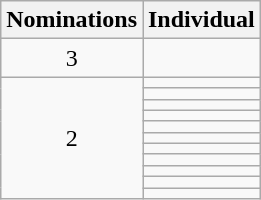<table class="wikitable sortable">
<tr>
<th>Nominations<br></th>
<th>Individual</th>
</tr>
<tr>
<td align=center>3<br></td>
<td></td>
</tr>
<tr>
<td align=center rowspan=12>2</td>
<td></td>
</tr>
<tr>
<td></td>
</tr>
<tr>
<td></td>
</tr>
<tr>
<td></td>
</tr>
<tr>
<td></td>
</tr>
<tr>
<td></td>
</tr>
<tr>
<td></td>
</tr>
<tr>
<td></td>
</tr>
<tr>
<td></td>
</tr>
<tr>
<td></td>
</tr>
<tr>
<td></td>
</tr>
</table>
